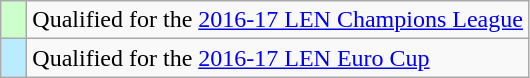<table class="wikitable" style="text-align: left;">
<tr>
<td width=10px bgcolor=#ccffcc></td>
<td>Qualified for the <a href='#'>2016-17 LEN Champions League</a></td>
</tr>
<tr>
<td width=10px bgcolor=#bbebff></td>
<td>Qualified for the <a href='#'>2016-17 LEN Euro Cup</a></td>
</tr>
</table>
